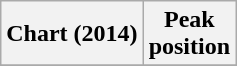<table class="wikitable sortable">
<tr>
<th align="left">Chart (2014)</th>
<th align="center">Peak<br>position</th>
</tr>
<tr>
</tr>
</table>
